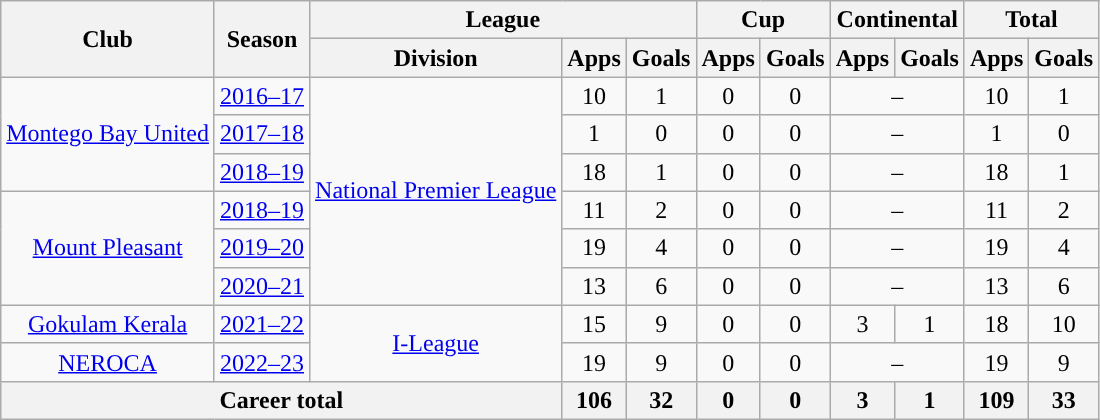<table class=wikitable style=text-align:center>
<tr>
<th rowspan=2>Club</th>
<th rowspan=2>Season</th>
<th colspan=3>League</th>
<th colspan=2>Cup</th>
<th colspan=2>Continental</th>
<th colspan=2>Total</th>
</tr>
<tr>
<th>Division</th>
<th>Apps</th>
<th>Goals</th>
<th>Apps</th>
<th>Goals</th>
<th>Apps</th>
<th>Goals</th>
<th>Apps</th>
<th>Goals</th>
</tr>
<tr>
<td rowspan="3"><a href='#'>Montego Bay United</a></td>
<td><a href='#'>2016–17</a></td>
<td rowspan="6"><a href='#'>National Premier League</a></td>
<td>10</td>
<td>1</td>
<td>0</td>
<td>0</td>
<td colspan="2">–</td>
<td>10</td>
<td>1</td>
</tr>
<tr>
<td><a href='#'>2017–18</a></td>
<td>1</td>
<td>0</td>
<td>0</td>
<td>0</td>
<td colspan="2">–</td>
<td>1</td>
<td>0</td>
</tr>
<tr>
<td><a href='#'>2018–19</a></td>
<td>18</td>
<td>1</td>
<td>0</td>
<td>0</td>
<td colspan="2">–</td>
<td>18</td>
<td>1</td>
</tr>
<tr>
<td rowspan="3"><a href='#'>Mount Pleasant</a></td>
<td><a href='#'>2018–19</a></td>
<td>11</td>
<td>2</td>
<td>0</td>
<td>0</td>
<td colspan="2">–</td>
<td>11</td>
<td>2</td>
</tr>
<tr>
<td><a href='#'>2019–20</a></td>
<td>19</td>
<td>4</td>
<td>0</td>
<td>0</td>
<td colspan="2">–</td>
<td>19</td>
<td>4</td>
</tr>
<tr>
<td><a href='#'>2020–21</a></td>
<td>13</td>
<td>6</td>
<td>0</td>
<td>0</td>
<td colspan="2">–</td>
<td>13</td>
<td>6</td>
</tr>
<tr>
<td><a href='#'>Gokulam Kerala</a></td>
<td><a href='#'>2021–22</a></td>
<td rowspan="2"><a href='#'>I-League</a></td>
<td>15</td>
<td>9</td>
<td>0</td>
<td>0</td>
<td>3</td>
<td>1</td>
<td>18</td>
<td>10</td>
</tr>
<tr>
<td><a href='#'>NEROCA</a></td>
<td><a href='#'>2022–23</a></td>
<td>19</td>
<td>9</td>
<td>0</td>
<td>0</td>
<td colspan="2">–</td>
<td>19</td>
<td>9</td>
</tr>
<tr>
<th colspan="3">Career total</th>
<th>106</th>
<th>32</th>
<th>0</th>
<th>0</th>
<th>3</th>
<th>1</th>
<th>109</th>
<th>33</th>
</tr>
</table>
